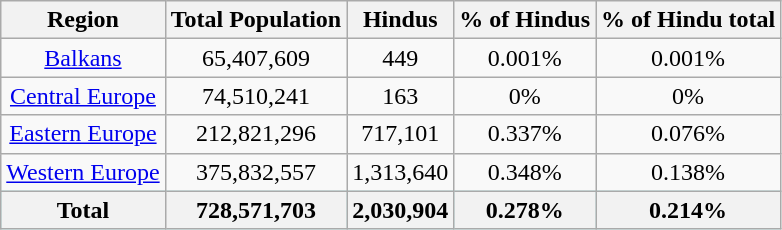<table class="wikitable sortable">
<tr>
<th>Region</th>
<th>Total Population</th>
<th>Hindus</th>
<th>% of Hindus</th>
<th>% of Hindu total</th>
</tr>
<tr style="text-align:center;">
<td><a href='#'>Balkans</a></td>
<td>65,407,609</td>
<td>449</td>
<td>0.001%</td>
<td>0.001%</td>
</tr>
<tr style="text-align:center;">
<td><a href='#'>Central Europe</a></td>
<td>74,510,241</td>
<td>163</td>
<td>0%</td>
<td>0%</td>
</tr>
<tr style="text-align:center;">
<td><a href='#'>Eastern Europe</a></td>
<td>212,821,296</td>
<td>717,101</td>
<td>0.337%</td>
<td>0.076%</td>
</tr>
<tr style="text-align:center;">
<td><a href='#'>Western Europe</a></td>
<td>375,832,557</td>
<td>1,313,640</td>
<td>0.348%</td>
<td>0.138%</td>
</tr>
<tr style="background:#9ff;">
<th>Total</th>
<th>728,571,703</th>
<th>2,030,904</th>
<th>0.278%</th>
<th>0.214%</th>
</tr>
</table>
